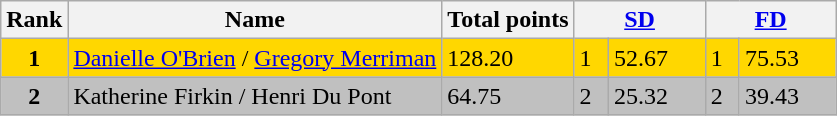<table class="wikitable sortable">
<tr>
<th>Rank</th>
<th>Name</th>
<th>Total points</th>
<th colspan="2" width="80px"><a href='#'>SD</a></th>
<th colspan="2" width="80px"><a href='#'>FD</a></th>
</tr>
<tr bgcolor="gold">
<td align="center"><strong>1</strong></td>
<td><a href='#'>Danielle O'Brien</a> / <a href='#'>Gregory Merriman</a></td>
<td>128.20</td>
<td>1</td>
<td>52.67</td>
<td>1</td>
<td>75.53</td>
</tr>
<tr bgcolor="silver">
<td align="center"><strong>2</strong></td>
<td>Katherine Firkin / Henri Du Pont</td>
<td>64.75</td>
<td>2</td>
<td>25.32</td>
<td>2</td>
<td>39.43</td>
</tr>
</table>
